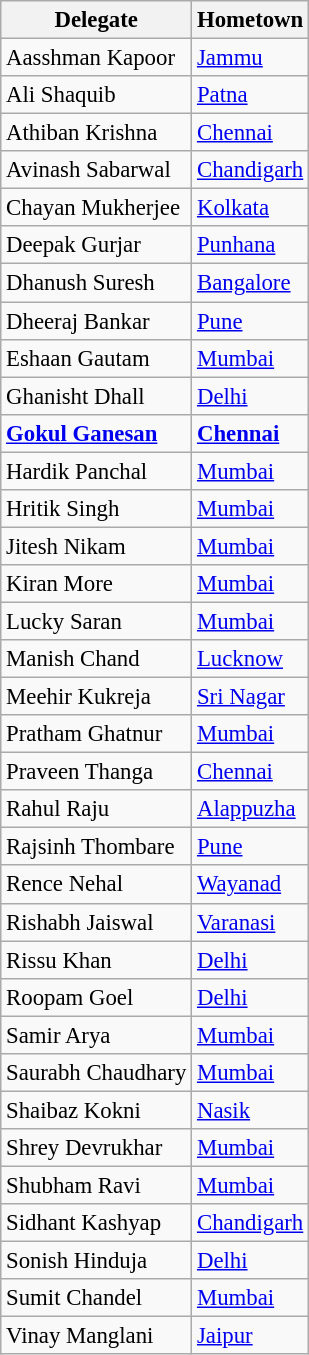<table class="wikitable sortable static-row-numbers" style="font-size: 95%">
<tr>
<th><span><strong>Delegate</strong></span></th>
<th><span><strong>Hometown</strong></span></th>
</tr>
<tr>
<td>Aasshman Kapoor</td>
<td><a href='#'>Jammu</a></td>
</tr>
<tr>
<td>Ali Shaquib</td>
<td><a href='#'>Patna</a></td>
</tr>
<tr>
<td>Athiban Krishna</td>
<td><a href='#'>Chennai</a></td>
</tr>
<tr>
<td>Avinash Sabarwal</td>
<td><a href='#'>Chandigarh</a></td>
</tr>
<tr>
<td>Chayan Mukherjee</td>
<td><a href='#'>Kolkata</a></td>
</tr>
<tr>
<td>Deepak Gurjar</td>
<td><a href='#'>Punhana</a></td>
</tr>
<tr>
<td>Dhanush Suresh</td>
<td><a href='#'>Bangalore</a></td>
</tr>
<tr>
<td>Dheeraj Bankar</td>
<td><a href='#'>Pune</a></td>
</tr>
<tr>
<td>Eshaan Gautam</td>
<td><a href='#'>Mumbai</a></td>
</tr>
<tr>
<td>Ghanisht Dhall</td>
<td><a href='#'>Delhi</a></td>
</tr>
<tr>
<td><strong><a href='#'>Gokul Ganesan</a></strong></td>
<td><strong><a href='#'>Chennai</a> </strong></td>
</tr>
<tr>
<td>Hardik Panchal</td>
<td><a href='#'>Mumbai</a></td>
</tr>
<tr>
<td>Hritik Singh</td>
<td><a href='#'>Mumbai</a></td>
</tr>
<tr>
<td>Jitesh Nikam</td>
<td><a href='#'>Mumbai</a></td>
</tr>
<tr>
<td>Kiran More</td>
<td><a href='#'>Mumbai</a></td>
</tr>
<tr>
<td>Lucky Saran</td>
<td><a href='#'>Mumbai</a></td>
</tr>
<tr>
<td>Manish Chand</td>
<td><a href='#'>Lucknow</a></td>
</tr>
<tr>
<td>Meehir Kukreja</td>
<td><a href='#'>Sri Nagar</a></td>
</tr>
<tr>
<td>Pratham Ghatnur</td>
<td><a href='#'>Mumbai</a></td>
</tr>
<tr>
<td>Praveen Thanga</td>
<td><a href='#'>Chennai</a></td>
</tr>
<tr>
<td>Rahul Raju</td>
<td><a href='#'>Alappuzha</a></td>
</tr>
<tr>
<td>Rajsinh Thombare</td>
<td><a href='#'>Pune</a></td>
</tr>
<tr>
<td>Rence Nehal</td>
<td><a href='#'>Wayanad</a></td>
</tr>
<tr>
<td>Rishabh Jaiswal</td>
<td><a href='#'>Varanasi</a></td>
</tr>
<tr>
<td>Rissu Khan</td>
<td><a href='#'>Delhi</a></td>
</tr>
<tr>
<td>Roopam Goel</td>
<td><a href='#'>Delhi</a></td>
</tr>
<tr>
<td>Samir Arya</td>
<td><a href='#'>Mumbai</a></td>
</tr>
<tr>
<td>Saurabh Chaudhary</td>
<td><a href='#'>Mumbai</a></td>
</tr>
<tr>
<td>Shaibaz Kokni</td>
<td><a href='#'>Nasik</a></td>
</tr>
<tr>
<td>Shrey Devrukhar</td>
<td><a href='#'>Mumbai</a></td>
</tr>
<tr>
<td>Shubham Ravi</td>
<td><a href='#'>Mumbai</a></td>
</tr>
<tr>
<td>Sidhant Kashyap</td>
<td><a href='#'>Chandigarh</a></td>
</tr>
<tr>
<td>Sonish Hinduja</td>
<td><a href='#'>Delhi</a></td>
</tr>
<tr>
<td>Sumit Chandel</td>
<td><a href='#'>Mumbai</a></td>
</tr>
<tr>
<td>Vinay Manglani</td>
<td><a href='#'>Jaipur</a></td>
</tr>
</table>
